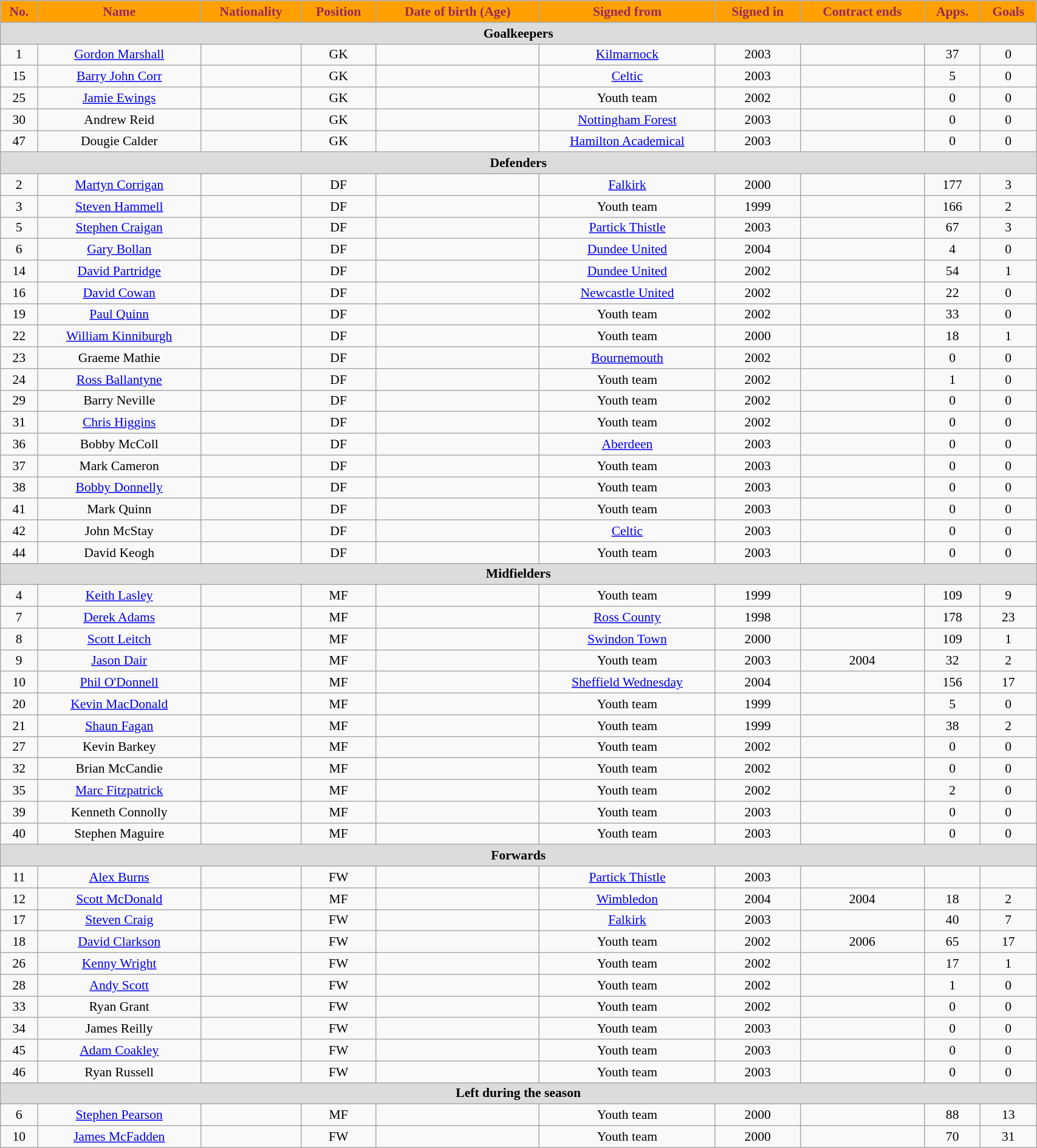<table class="wikitable"  style="text-align:center; font-size:90%; width:90%;">
<tr>
<th style="background:#ffa000; color:#98285c; text-align:center;">No.</th>
<th style="background:#ffa000; color:#98285c; text-align:center;">Name</th>
<th style="background:#ffa000; color:#98285c; text-align:center;">Nationality</th>
<th style="background:#ffa000; color:#98285c; text-align:center;">Position</th>
<th style="background:#ffa000; color:#98285c; text-align:center;">Date of birth (Age)</th>
<th style="background:#ffa000; color:#98285c; text-align:center;">Signed from</th>
<th style="background:#ffa000; color:#98285c; text-align:center;">Signed in</th>
<th style="background:#ffa000; color:#98285c; text-align:center;">Contract ends</th>
<th style="background:#ffa000; color:#98285c; text-align:center;">Apps.</th>
<th style="background:#ffa000; color:#98285c; text-align:center;">Goals</th>
</tr>
<tr>
<th colspan="11"  style="background:#dcdcdc; text-align:center;">Goalkeepers</th>
</tr>
<tr>
<td>1</td>
<td><a href='#'>Gordon Marshall</a></td>
<td></td>
<td>GK</td>
<td></td>
<td><a href='#'>Kilmarnock</a></td>
<td>2003</td>
<td></td>
<td>37</td>
<td>0</td>
</tr>
<tr>
<td>15</td>
<td><a href='#'>Barry John Corr</a></td>
<td></td>
<td>GK</td>
<td></td>
<td><a href='#'>Celtic</a></td>
<td>2003</td>
<td></td>
<td>5</td>
<td>0</td>
</tr>
<tr>
<td>25</td>
<td><a href='#'>Jamie Ewings</a></td>
<td></td>
<td>GK</td>
<td></td>
<td>Youth team</td>
<td>2002</td>
<td></td>
<td>0</td>
<td>0</td>
</tr>
<tr>
<td>30</td>
<td>Andrew Reid</td>
<td></td>
<td>GK</td>
<td></td>
<td><a href='#'>Nottingham Forest</a></td>
<td>2003</td>
<td></td>
<td>0</td>
<td>0</td>
</tr>
<tr>
<td>47</td>
<td>Dougie Calder</td>
<td></td>
<td>GK</td>
<td></td>
<td><a href='#'>Hamilton Academical</a></td>
<td>2003</td>
<td></td>
<td>0</td>
<td>0</td>
</tr>
<tr>
<th colspan="11"  style="background:#dcdcdc; text-align:center;">Defenders</th>
</tr>
<tr>
<td>2</td>
<td><a href='#'>Martyn Corrigan</a></td>
<td></td>
<td>DF</td>
<td></td>
<td><a href='#'>Falkirk</a></td>
<td>2000</td>
<td></td>
<td>177</td>
<td>3</td>
</tr>
<tr>
<td>3</td>
<td><a href='#'>Steven Hammell</a></td>
<td></td>
<td>DF</td>
<td></td>
<td>Youth team</td>
<td>1999</td>
<td></td>
<td>166</td>
<td>2</td>
</tr>
<tr>
<td>5</td>
<td><a href='#'>Stephen Craigan</a></td>
<td></td>
<td>DF</td>
<td></td>
<td><a href='#'>Partick Thistle</a></td>
<td>2003</td>
<td></td>
<td>67</td>
<td>3</td>
</tr>
<tr>
<td>6</td>
<td><a href='#'>Gary Bollan</a></td>
<td></td>
<td>DF</td>
<td></td>
<td><a href='#'>Dundee United</a></td>
<td>2004</td>
<td></td>
<td>4</td>
<td>0</td>
</tr>
<tr>
<td>14</td>
<td><a href='#'>David Partridge</a></td>
<td></td>
<td>DF</td>
<td></td>
<td><a href='#'>Dundee United</a></td>
<td>2002</td>
<td></td>
<td>54</td>
<td>1</td>
</tr>
<tr>
<td>16</td>
<td><a href='#'>David Cowan</a></td>
<td></td>
<td>DF</td>
<td></td>
<td><a href='#'>Newcastle United</a></td>
<td>2002</td>
<td></td>
<td>22</td>
<td>0</td>
</tr>
<tr>
<td>19</td>
<td><a href='#'>Paul Quinn</a></td>
<td></td>
<td>DF</td>
<td></td>
<td>Youth team</td>
<td>2002</td>
<td></td>
<td>33</td>
<td>0</td>
</tr>
<tr>
<td>22</td>
<td><a href='#'>William Kinniburgh</a></td>
<td></td>
<td>DF</td>
<td></td>
<td>Youth team</td>
<td>2000</td>
<td></td>
<td>18</td>
<td>1</td>
</tr>
<tr>
<td>23</td>
<td>Graeme Mathie</td>
<td></td>
<td>DF</td>
<td></td>
<td><a href='#'>Bournemouth</a></td>
<td>2002</td>
<td></td>
<td>0</td>
<td>0</td>
</tr>
<tr>
<td>24</td>
<td><a href='#'>Ross Ballantyne</a></td>
<td></td>
<td>DF</td>
<td></td>
<td>Youth team</td>
<td>2002</td>
<td></td>
<td>1</td>
<td>0</td>
</tr>
<tr>
<td>29</td>
<td>Barry Neville</td>
<td></td>
<td>DF</td>
<td></td>
<td>Youth team</td>
<td>2002</td>
<td></td>
<td>0</td>
<td>0</td>
</tr>
<tr>
<td>31</td>
<td><a href='#'>Chris Higgins</a></td>
<td></td>
<td>DF</td>
<td></td>
<td>Youth team</td>
<td>2002</td>
<td></td>
<td>0</td>
<td>0</td>
</tr>
<tr>
<td>36</td>
<td>Bobby McColl</td>
<td></td>
<td>DF</td>
<td></td>
<td><a href='#'>Aberdeen</a></td>
<td>2003</td>
<td></td>
<td>0</td>
<td>0</td>
</tr>
<tr>
<td>37</td>
<td>Mark Cameron</td>
<td></td>
<td>DF</td>
<td></td>
<td>Youth team</td>
<td>2003</td>
<td></td>
<td>0</td>
<td>0</td>
</tr>
<tr>
<td>38</td>
<td><a href='#'>Bobby Donnelly</a></td>
<td></td>
<td>DF</td>
<td></td>
<td>Youth team</td>
<td>2003</td>
<td></td>
<td>0</td>
<td>0</td>
</tr>
<tr>
<td>41</td>
<td>Mark Quinn</td>
<td></td>
<td>DF</td>
<td></td>
<td>Youth team</td>
<td>2003</td>
<td></td>
<td>0</td>
<td>0</td>
</tr>
<tr>
<td>42</td>
<td>John McStay</td>
<td></td>
<td>DF</td>
<td></td>
<td><a href='#'>Celtic</a></td>
<td>2003</td>
<td></td>
<td>0</td>
<td>0</td>
</tr>
<tr>
<td>44</td>
<td>David Keogh</td>
<td></td>
<td>DF</td>
<td></td>
<td>Youth team</td>
<td>2003</td>
<td></td>
<td>0</td>
<td>0</td>
</tr>
<tr>
<th colspan="11"  style="background:#dcdcdc; text-align:center;">Midfielders</th>
</tr>
<tr>
<td>4</td>
<td><a href='#'>Keith Lasley</a></td>
<td></td>
<td>MF</td>
<td></td>
<td>Youth team</td>
<td>1999</td>
<td></td>
<td>109</td>
<td>9</td>
</tr>
<tr>
<td>7</td>
<td><a href='#'>Derek Adams</a></td>
<td></td>
<td>MF</td>
<td></td>
<td><a href='#'>Ross County</a></td>
<td>1998</td>
<td></td>
<td>178</td>
<td>23</td>
</tr>
<tr>
<td>8</td>
<td><a href='#'>Scott Leitch</a></td>
<td></td>
<td>MF</td>
<td></td>
<td><a href='#'>Swindon Town</a></td>
<td>2000</td>
<td></td>
<td>109</td>
<td>1</td>
</tr>
<tr>
<td>9</td>
<td><a href='#'>Jason Dair</a></td>
<td></td>
<td>MF</td>
<td></td>
<td>Youth team</td>
<td>2003</td>
<td>2004</td>
<td>32</td>
<td>2</td>
</tr>
<tr>
<td>10</td>
<td><a href='#'>Phil O'Donnell</a></td>
<td></td>
<td>MF</td>
<td></td>
<td><a href='#'>Sheffield Wednesday</a></td>
<td>2004</td>
<td></td>
<td>156</td>
<td>17</td>
</tr>
<tr>
<td>20</td>
<td><a href='#'>Kevin MacDonald</a></td>
<td></td>
<td>MF</td>
<td></td>
<td>Youth team</td>
<td>1999</td>
<td></td>
<td>5</td>
<td>0</td>
</tr>
<tr>
<td>21</td>
<td><a href='#'>Shaun Fagan</a></td>
<td></td>
<td>MF</td>
<td></td>
<td>Youth team</td>
<td>1999</td>
<td></td>
<td>38</td>
<td>2</td>
</tr>
<tr>
<td>27</td>
<td>Kevin Barkey</td>
<td></td>
<td>MF</td>
<td></td>
<td>Youth team</td>
<td>2002</td>
<td></td>
<td>0</td>
<td>0</td>
</tr>
<tr>
<td>32</td>
<td>Brian McCandie</td>
<td></td>
<td>MF</td>
<td></td>
<td>Youth team</td>
<td>2002</td>
<td></td>
<td>0</td>
<td>0</td>
</tr>
<tr>
<td>35</td>
<td><a href='#'>Marc Fitzpatrick</a></td>
<td></td>
<td>MF</td>
<td></td>
<td>Youth team</td>
<td>2002</td>
<td></td>
<td>2</td>
<td>0</td>
</tr>
<tr>
<td>39</td>
<td>Kenneth Connolly</td>
<td></td>
<td>MF</td>
<td></td>
<td>Youth team</td>
<td>2003</td>
<td></td>
<td>0</td>
<td>0</td>
</tr>
<tr>
<td>40</td>
<td>Stephen Maguire</td>
<td></td>
<td>MF</td>
<td></td>
<td>Youth team</td>
<td>2003</td>
<td></td>
<td>0</td>
<td>0</td>
</tr>
<tr>
<th colspan="11"  style="background:#dcdcdc; text-align:center;">Forwards</th>
</tr>
<tr>
<td>11</td>
<td><a href='#'>Alex Burns</a></td>
<td></td>
<td>FW</td>
<td></td>
<td><a href='#'>Partick Thistle</a></td>
<td>2003</td>
<td></td>
<td></td>
<td></td>
</tr>
<tr>
<td>12</td>
<td><a href='#'>Scott McDonald</a></td>
<td></td>
<td>MF</td>
<td></td>
<td><a href='#'>Wimbledon</a></td>
<td>2004</td>
<td>2004</td>
<td>18</td>
<td>2</td>
</tr>
<tr>
<td>17</td>
<td><a href='#'>Steven Craig</a></td>
<td></td>
<td>FW</td>
<td></td>
<td><a href='#'>Falkirk</a></td>
<td>2003</td>
<td></td>
<td>40</td>
<td>7</td>
</tr>
<tr>
<td>18</td>
<td><a href='#'>David Clarkson</a></td>
<td></td>
<td>FW</td>
<td></td>
<td>Youth team</td>
<td>2002</td>
<td>2006</td>
<td>65</td>
<td>17</td>
</tr>
<tr>
<td>26</td>
<td><a href='#'>Kenny Wright</a></td>
<td></td>
<td>FW</td>
<td></td>
<td>Youth team</td>
<td>2002</td>
<td></td>
<td>17</td>
<td>1</td>
</tr>
<tr>
<td>28</td>
<td><a href='#'>Andy Scott</a></td>
<td></td>
<td>FW</td>
<td></td>
<td>Youth team</td>
<td>2002</td>
<td></td>
<td>1</td>
<td>0</td>
</tr>
<tr>
<td>33</td>
<td>Ryan Grant</td>
<td></td>
<td>FW</td>
<td></td>
<td>Youth team</td>
<td>2002</td>
<td></td>
<td>0</td>
<td>0</td>
</tr>
<tr>
<td>34</td>
<td>James Reilly</td>
<td></td>
<td>FW</td>
<td></td>
<td>Youth team</td>
<td>2003</td>
<td></td>
<td>0</td>
<td>0</td>
</tr>
<tr>
<td>45</td>
<td><a href='#'>Adam Coakley</a></td>
<td></td>
<td>FW</td>
<td></td>
<td>Youth team</td>
<td>2003</td>
<td></td>
<td>0</td>
<td>0</td>
</tr>
<tr>
<td>46</td>
<td>Ryan Russell</td>
<td></td>
<td>FW</td>
<td></td>
<td>Youth team</td>
<td>2003</td>
<td></td>
<td>0</td>
<td>0</td>
</tr>
<tr>
<th colspan="11"  style="background:#dcdcdc; text-align:center;">Left during the season</th>
</tr>
<tr>
<td>6</td>
<td><a href='#'>Stephen Pearson</a></td>
<td></td>
<td>MF</td>
<td></td>
<td>Youth team</td>
<td>2000</td>
<td></td>
<td>88</td>
<td>13</td>
</tr>
<tr>
<td>10</td>
<td><a href='#'>James McFadden</a></td>
<td></td>
<td>FW</td>
<td></td>
<td>Youth team</td>
<td>2000</td>
<td></td>
<td>70</td>
<td>31</td>
</tr>
</table>
